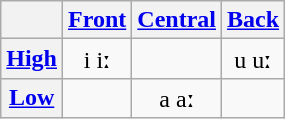<table class="wikitable IPA" style=text-align:center>
<tr>
<th></th>
<th><a href='#'>Front</a></th>
<th><a href='#'>Central</a></th>
<th><a href='#'>Back</a></th>
</tr>
<tr>
<th><a href='#'>High</a></th>
<td>i iː</td>
<td></td>
<td>u uː</td>
</tr>
<tr>
<th><a href='#'>Low</a></th>
<td></td>
<td>a aː</td>
<td></td>
</tr>
</table>
